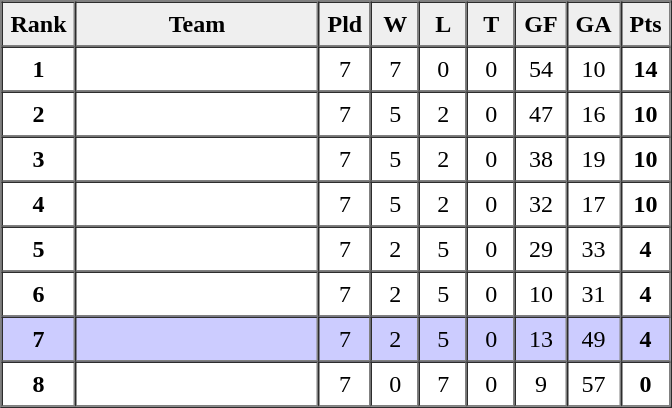<table border=1 cellpadding=5 cellspacing=0>
<tr>
<th bgcolor="#efefef" width="20">Rank</th>
<th bgcolor="#efefef" width="150">Team</th>
<th bgcolor="#efefef" width="20">Pld</th>
<th bgcolor="#efefef" width="20">W</th>
<th bgcolor="#efefef" width="20">L</th>
<th bgcolor="#efefef" width="20">T</th>
<th bgcolor="#efefef" width="20">GF</th>
<th bgcolor="#efefef" width="20">GA</th>
<th bgcolor="#efefef" width="20">Pts</th>
</tr>
<tr align=center>
<td><strong>1</strong></td>
<td align=left></td>
<td>7</td>
<td>7</td>
<td>0</td>
<td>0</td>
<td>54</td>
<td>10</td>
<td><strong>14</strong></td>
</tr>
<tr align=center>
<td><strong>2</strong></td>
<td align=left></td>
<td>7</td>
<td>5</td>
<td>2</td>
<td>0</td>
<td>47</td>
<td>16</td>
<td><strong>10</strong></td>
</tr>
<tr align=center>
<td><strong>3</strong></td>
<td align=left></td>
<td>7</td>
<td>5</td>
<td>2</td>
<td>0</td>
<td>38</td>
<td>19</td>
<td><strong>10</strong></td>
</tr>
<tr align=center>
<td><strong>4</strong></td>
<td align=left></td>
<td>7</td>
<td>5</td>
<td>2</td>
<td>0</td>
<td>32</td>
<td>17</td>
<td><strong>10</strong></td>
</tr>
<tr align=center>
<td><strong>5</strong></td>
<td align=left></td>
<td>7</td>
<td>2</td>
<td>5</td>
<td>0</td>
<td>29</td>
<td>33</td>
<td><strong>4</strong></td>
</tr>
<tr align=center>
<td><strong>6</strong></td>
<td align=left></td>
<td>7</td>
<td>2</td>
<td>5</td>
<td>0</td>
<td>10</td>
<td>31</td>
<td><strong>4</strong></td>
</tr>
<tr align=center bgcolor="ccccff">
<td><strong>7</strong></td>
<td align=left></td>
<td>7</td>
<td>2</td>
<td>5</td>
<td>0</td>
<td>13</td>
<td>49</td>
<td><strong>4</strong></td>
</tr>
<tr align=center>
<td><strong>8</strong></td>
<td align=left></td>
<td>7</td>
<td>0</td>
<td>7</td>
<td>0</td>
<td>9</td>
<td>57</td>
<td><strong>0</strong></td>
</tr>
</table>
